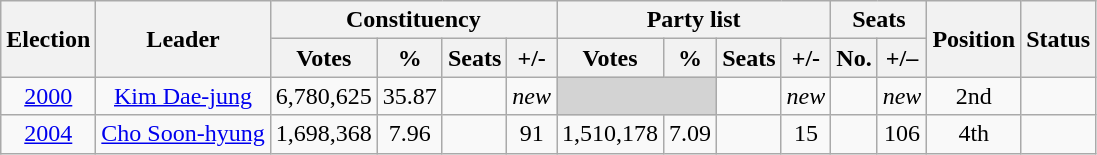<table class="wikitable" style="text-align:center">
<tr>
<th rowspan="2">Election</th>
<th rowspan="2">Leader</th>
<th colspan="4">Constituency</th>
<th colspan="4">Party list</th>
<th colspan="2">Seats</th>
<th rowspan="2">Position</th>
<th rowspan="2">Status</th>
</tr>
<tr>
<th>Votes</th>
<th>%</th>
<th>Seats</th>
<th>+/-</th>
<th>Votes</th>
<th>%</th>
<th>Seats</th>
<th>+/-</th>
<th>No.</th>
<th>+/–</th>
</tr>
<tr>
<td><a href='#'>2000</a></td>
<td><a href='#'>Kim Dae-jung</a></td>
<td>6,780,625</td>
<td>35.87</td>
<td></td>
<td><em>new</em></td>
<td colspan="2" bgcolor="lightgrey"></td>
<td></td>
<td><em>new</em></td>
<td></td>
<td><em>new</em></td>
<td>2nd</td>
<td></td>
</tr>
<tr>
<td><a href='#'>2004</a></td>
<td><a href='#'>Cho Soon-hyung</a></td>
<td>1,698,368</td>
<td>7.96</td>
<td></td>
<td> 91</td>
<td>1,510,178</td>
<td>7.09</td>
<td></td>
<td> 15</td>
<td></td>
<td> 106</td>
<td>4th</td>
<td></td>
</tr>
</table>
